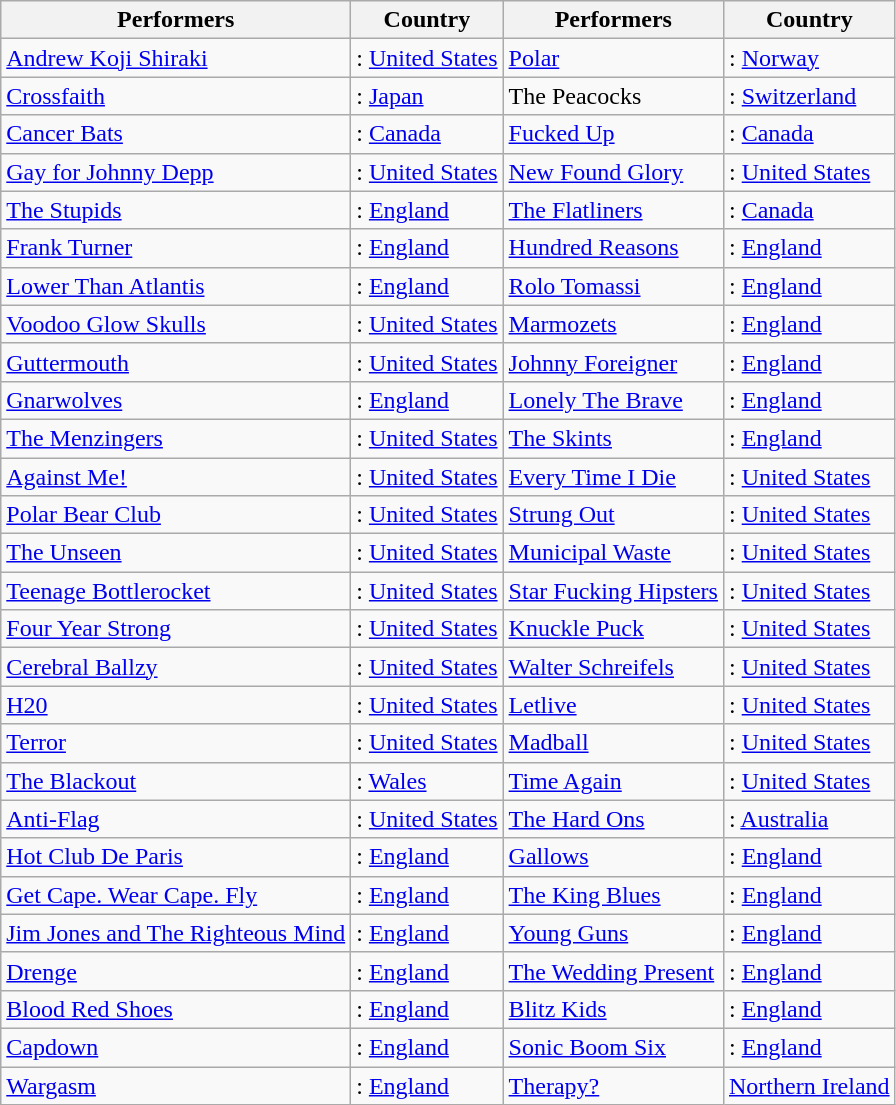<table class="wikitable sortable">
<tr>
<th>Performers</th>
<th>Country</th>
<th>Performers</th>
<th>Country</th>
</tr>
<tr>
<td><a href='#'>Andrew Koji Shiraki</a></td>
<td> : <a href='#'>United States</a></td>
<td><a href='#'>Polar</a></td>
<td> : <a href='#'>Norway</a></td>
</tr>
<tr>
<td><a href='#'>Crossfaith</a></td>
<td> : <a href='#'>Japan</a></td>
<td The Peacocks (band)>The Peacocks</td>
<td> : <a href='#'>Switzerland</a></td>
</tr>
<tr>
<td><a href='#'>Cancer Bats</a></td>
<td> : <a href='#'>Canada</a></td>
<td><a href='#'>Fucked Up</a></td>
<td> : <a href='#'>Canada</a></td>
</tr>
<tr>
<td><a href='#'>Gay for Johnny Depp</a></td>
<td> : <a href='#'>United States</a></td>
<td><a href='#'>New Found Glory</a></td>
<td> : <a href='#'>United States</a></td>
</tr>
<tr>
<td><a href='#'>The Stupids</a></td>
<td> : <a href='#'>England</a></td>
<td><a href='#'>The Flatliners</a></td>
<td> : <a href='#'>Canada</a></td>
</tr>
<tr>
<td><a href='#'>Frank Turner</a></td>
<td> : <a href='#'>England</a></td>
<td><a href='#'>Hundred Reasons</a></td>
<td> : <a href='#'>England</a></td>
</tr>
<tr>
<td><a href='#'>Lower Than Atlantis</a></td>
<td> : <a href='#'>England</a></td>
<td><a href='#'>Rolo Tomassi</a></td>
<td> : <a href='#'>England</a></td>
</tr>
<tr>
<td><a href='#'>Voodoo Glow Skulls</a></td>
<td> : <a href='#'>United States</a></td>
<td><a href='#'>Marmozets</a></td>
<td> : <a href='#'>England</a></td>
</tr>
<tr>
<td><a href='#'>Guttermouth</a></td>
<td> : <a href='#'>United States</a></td>
<td><a href='#'>Johnny Foreigner</a></td>
<td> : <a href='#'>England</a></td>
</tr>
<tr>
<td><a href='#'>Gnarwolves</a></td>
<td> : <a href='#'>England</a></td>
<td><a href='#'>Lonely The Brave</a></td>
<td> : <a href='#'>England</a></td>
</tr>
<tr>
<td><a href='#'>The Menzingers</a></td>
<td> : <a href='#'>United States</a></td>
<td><a href='#'>The Skints</a></td>
<td> : <a href='#'>England</a></td>
</tr>
<tr>
<td><a href='#'>Against Me!</a></td>
<td> : <a href='#'>United States</a></td>
<td><a href='#'>Every Time I Die</a></td>
<td> : <a href='#'>United States</a></td>
</tr>
<tr>
<td><a href='#'>Polar Bear Club</a></td>
<td> : <a href='#'>United States</a></td>
<td><a href='#'>Strung Out</a></td>
<td> : <a href='#'>United States</a></td>
</tr>
<tr>
<td><a href='#'>The Unseen</a></td>
<td> : <a href='#'>United States</a></td>
<td><a href='#'>Municipal Waste</a></td>
<td> : <a href='#'>United States</a></td>
</tr>
<tr>
<td><a href='#'>Teenage Bottlerocket</a></td>
<td> : <a href='#'>United States</a></td>
<td><a href='#'>Star Fucking Hipsters</a></td>
<td> : <a href='#'>United States</a></td>
</tr>
<tr>
<td><a href='#'>Four Year Strong</a></td>
<td> : <a href='#'>United States</a></td>
<td><a href='#'>Knuckle Puck</a></td>
<td> : <a href='#'>United States</a></td>
</tr>
<tr>
<td><a href='#'>Cerebral Ballzy</a></td>
<td> : <a href='#'>United States</a></td>
<td><a href='#'>Walter Schreifels</a></td>
<td> : <a href='#'>United States</a></td>
</tr>
<tr>
<td><a href='#'>H20</a></td>
<td> : <a href='#'>United States</a></td>
<td><a href='#'>Letlive</a></td>
<td> : <a href='#'>United States</a></td>
</tr>
<tr>
<td><a href='#'>Terror</a></td>
<td> : <a href='#'>United States</a></td>
<td><a href='#'>Madball</a></td>
<td> : <a href='#'>United States</a></td>
</tr>
<tr>
<td><a href='#'>The Blackout</a></td>
<td> : <a href='#'>Wales</a></td>
<td><a href='#'>Time Again</a></td>
<td> : <a href='#'>United States</a></td>
</tr>
<tr>
<td><a href='#'>Anti-Flag</a></td>
<td> : <a href='#'>United States</a></td>
<td><a href='#'>The Hard Ons</a></td>
<td> : <a href='#'>Australia</a></td>
</tr>
<tr>
<td><a href='#'>Hot Club De Paris</a></td>
<td> : <a href='#'>England</a></td>
<td><a href='#'>Gallows</a></td>
<td> : <a href='#'>England</a></td>
</tr>
<tr>
<td><a href='#'>Get Cape. Wear Cape. Fly</a></td>
<td> : <a href='#'>England</a></td>
<td><a href='#'>The King Blues</a></td>
<td> : <a href='#'>England</a></td>
</tr>
<tr>
<td><a href='#'>Jim Jones and The Righteous Mind</a></td>
<td> : <a href='#'>England</a></td>
<td><a href='#'>Young Guns</a></td>
<td> : <a href='#'>England</a></td>
</tr>
<tr>
<td><a href='#'>Drenge</a></td>
<td> : <a href='#'>England</a></td>
<td><a href='#'>The Wedding Present</a></td>
<td> : <a href='#'>England</a></td>
</tr>
<tr>
<td><a href='#'>Blood Red Shoes</a></td>
<td> : <a href='#'>England</a></td>
<td><a href='#'>Blitz Kids</a></td>
<td> : <a href='#'>England</a></td>
</tr>
<tr>
<td><a href='#'>Capdown</a></td>
<td> : <a href='#'>England</a></td>
<td><a href='#'>Sonic Boom Six</a></td>
<td> : <a href='#'>England</a></td>
</tr>
<tr>
<td><a href='#'>Wargasm</a></td>
<td> : <a href='#'>England</a></td>
<td><a href='#'>Therapy?</a></td>
<td><a href='#'>Northern Ireland</a></td>
</tr>
</table>
